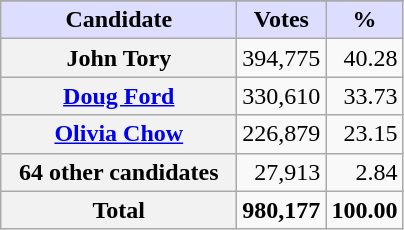<table class="wikitable sortable plainrowheaders">
<tr>
</tr>
<tr>
<th scope="col" style="background:#ddf; width:150px;">Candidate</th>
<th scope="col" style="background:#ddf;">Votes</th>
<th scope="col" style="background:#ddf;">%</th>
</tr>
<tr>
<th scope="row">John Tory</th>
<td align="right">394,775</td>
<td align="right">40.28</td>
</tr>
<tr>
<th scope="row"><a href='#'>Doug Ford</a></th>
<td align="right">330,610</td>
<td align="right">33.73</td>
</tr>
<tr>
<th scope="row"><a href='#'>Olivia Chow</a></th>
<td align="right">226,879</td>
<td align="right">23.15</td>
</tr>
<tr>
<th scope="row">64 other candidates</th>
<td align="right">27,913</td>
<td align="right">2.84</td>
</tr>
<tr>
<th scope="row">Total</th>
<td align="right"><strong>980,177</strong></td>
<td align="right"><strong>100.00</strong></td>
</tr>
</table>
